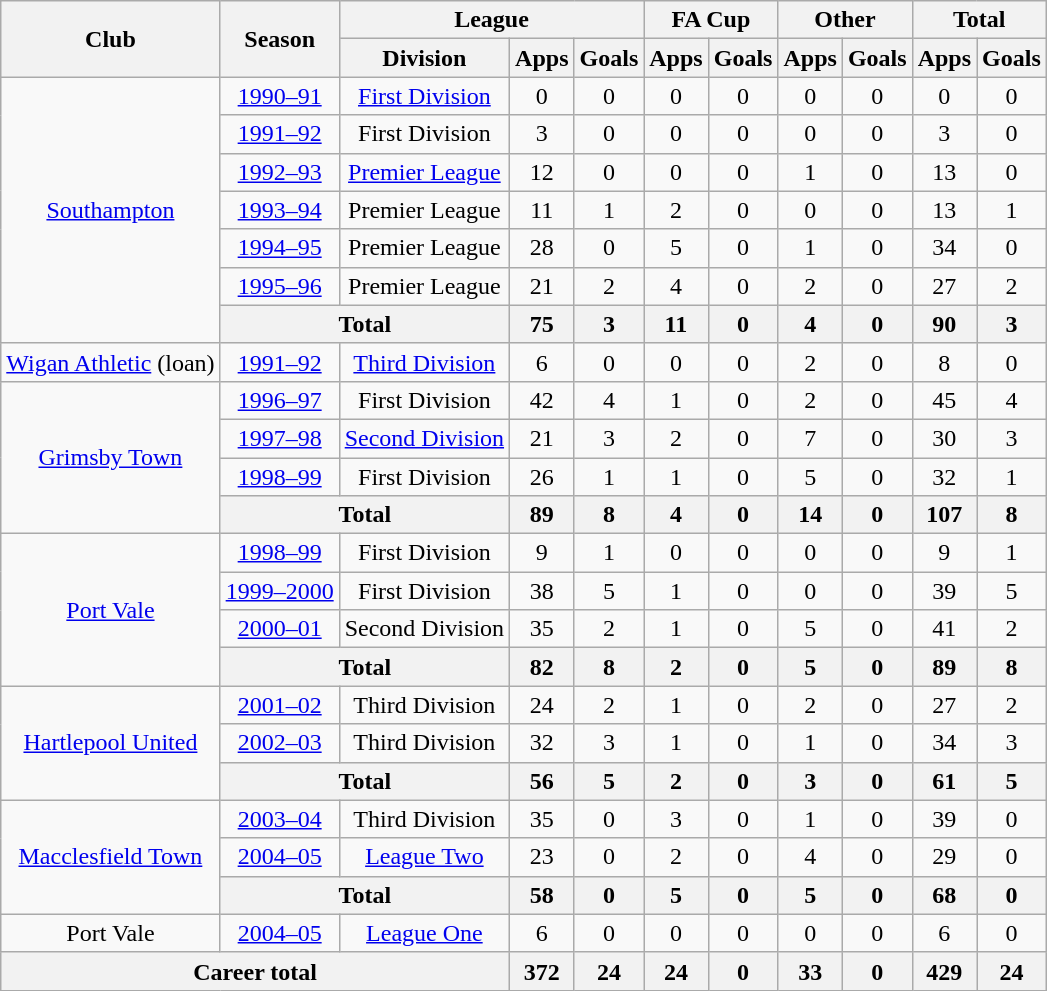<table class="wikitable" style="text-align:center">
<tr>
<th rowspan="2">Club</th>
<th rowspan="2">Season</th>
<th colspan="3">League</th>
<th colspan="2">FA Cup</th>
<th colspan="2">Other</th>
<th colspan="2">Total</th>
</tr>
<tr>
<th>Division</th>
<th>Apps</th>
<th>Goals</th>
<th>Apps</th>
<th>Goals</th>
<th>Apps</th>
<th>Goals</th>
<th>Apps</th>
<th>Goals</th>
</tr>
<tr>
<td rowspan="7"><a href='#'>Southampton</a></td>
<td><a href='#'>1990–91</a></td>
<td><a href='#'>First Division</a></td>
<td>0</td>
<td>0</td>
<td>0</td>
<td>0</td>
<td>0</td>
<td>0</td>
<td>0</td>
<td>0</td>
</tr>
<tr>
<td><a href='#'>1991–92</a></td>
<td>First Division</td>
<td>3</td>
<td>0</td>
<td>0</td>
<td>0</td>
<td>0</td>
<td>0</td>
<td>3</td>
<td>0</td>
</tr>
<tr>
<td><a href='#'>1992–93</a></td>
<td><a href='#'>Premier League</a></td>
<td>12</td>
<td>0</td>
<td>0</td>
<td>0</td>
<td>1</td>
<td>0</td>
<td>13</td>
<td>0</td>
</tr>
<tr>
<td><a href='#'>1993–94</a></td>
<td>Premier League</td>
<td>11</td>
<td>1</td>
<td>2</td>
<td>0</td>
<td>0</td>
<td>0</td>
<td>13</td>
<td>1</td>
</tr>
<tr>
<td><a href='#'>1994–95</a></td>
<td>Premier League</td>
<td>28</td>
<td>0</td>
<td>5</td>
<td>0</td>
<td>1</td>
<td>0</td>
<td>34</td>
<td>0</td>
</tr>
<tr>
<td><a href='#'>1995–96</a></td>
<td>Premier League</td>
<td>21</td>
<td>2</td>
<td>4</td>
<td>0</td>
<td>2</td>
<td>0</td>
<td>27</td>
<td>2</td>
</tr>
<tr>
<th colspan="2">Total</th>
<th>75</th>
<th>3</th>
<th>11</th>
<th>0</th>
<th>4</th>
<th>0</th>
<th>90</th>
<th>3</th>
</tr>
<tr>
<td><a href='#'>Wigan Athletic</a> (loan)</td>
<td><a href='#'>1991–92</a></td>
<td><a href='#'>Third Division</a></td>
<td>6</td>
<td>0</td>
<td>0</td>
<td>0</td>
<td>2</td>
<td>0</td>
<td>8</td>
<td>0</td>
</tr>
<tr>
<td rowspan="4"><a href='#'>Grimsby Town</a></td>
<td><a href='#'>1996–97</a></td>
<td>First Division</td>
<td>42</td>
<td>4</td>
<td>1</td>
<td>0</td>
<td>2</td>
<td>0</td>
<td>45</td>
<td>4</td>
</tr>
<tr>
<td><a href='#'>1997–98</a></td>
<td><a href='#'>Second Division</a></td>
<td>21</td>
<td>3</td>
<td>2</td>
<td>0</td>
<td>7</td>
<td>0</td>
<td>30</td>
<td>3</td>
</tr>
<tr>
<td><a href='#'>1998–99</a></td>
<td>First Division</td>
<td>26</td>
<td>1</td>
<td>1</td>
<td>0</td>
<td>5</td>
<td>0</td>
<td>32</td>
<td>1</td>
</tr>
<tr>
<th colspan="2">Total</th>
<th>89</th>
<th>8</th>
<th>4</th>
<th>0</th>
<th>14</th>
<th>0</th>
<th>107</th>
<th>8</th>
</tr>
<tr>
<td rowspan="4"><a href='#'>Port Vale</a></td>
<td><a href='#'>1998–99</a></td>
<td>First Division</td>
<td>9</td>
<td>1</td>
<td>0</td>
<td>0</td>
<td>0</td>
<td>0</td>
<td>9</td>
<td>1</td>
</tr>
<tr>
<td><a href='#'>1999–2000</a></td>
<td>First Division</td>
<td>38</td>
<td>5</td>
<td>1</td>
<td>0</td>
<td>0</td>
<td>0</td>
<td>39</td>
<td>5</td>
</tr>
<tr>
<td><a href='#'>2000–01</a></td>
<td>Second Division</td>
<td>35</td>
<td>2</td>
<td>1</td>
<td>0</td>
<td>5</td>
<td>0</td>
<td>41</td>
<td>2</td>
</tr>
<tr>
<th colspan="2">Total</th>
<th>82</th>
<th>8</th>
<th>2</th>
<th>0</th>
<th>5</th>
<th>0</th>
<th>89</th>
<th>8</th>
</tr>
<tr>
<td rowspan="3"><a href='#'>Hartlepool United</a></td>
<td><a href='#'>2001–02</a></td>
<td>Third Division</td>
<td>24</td>
<td>2</td>
<td>1</td>
<td>0</td>
<td>2</td>
<td>0</td>
<td>27</td>
<td>2</td>
</tr>
<tr>
<td><a href='#'>2002–03</a></td>
<td>Third Division</td>
<td>32</td>
<td>3</td>
<td>1</td>
<td>0</td>
<td>1</td>
<td>0</td>
<td>34</td>
<td>3</td>
</tr>
<tr>
<th colspan="2">Total</th>
<th>56</th>
<th>5</th>
<th>2</th>
<th>0</th>
<th>3</th>
<th>0</th>
<th>61</th>
<th>5</th>
</tr>
<tr>
<td rowspan="3"><a href='#'>Macclesfield Town</a></td>
<td><a href='#'>2003–04</a></td>
<td>Third Division</td>
<td>35</td>
<td>0</td>
<td>3</td>
<td>0</td>
<td>1</td>
<td>0</td>
<td>39</td>
<td>0</td>
</tr>
<tr>
<td><a href='#'>2004–05</a></td>
<td><a href='#'>League Two</a></td>
<td>23</td>
<td>0</td>
<td>2</td>
<td>0</td>
<td>4</td>
<td>0</td>
<td>29</td>
<td>0</td>
</tr>
<tr>
<th colspan="2">Total</th>
<th>58</th>
<th>0</th>
<th>5</th>
<th>0</th>
<th>5</th>
<th>0</th>
<th>68</th>
<th>0</th>
</tr>
<tr>
<td>Port Vale</td>
<td><a href='#'>2004–05</a></td>
<td><a href='#'>League One</a></td>
<td>6</td>
<td>0</td>
<td>0</td>
<td>0</td>
<td>0</td>
<td>0</td>
<td>6</td>
<td>0</td>
</tr>
<tr>
<th colspan="3">Career total</th>
<th>372</th>
<th>24</th>
<th>24</th>
<th>0</th>
<th>33</th>
<th>0</th>
<th>429</th>
<th>24</th>
</tr>
</table>
